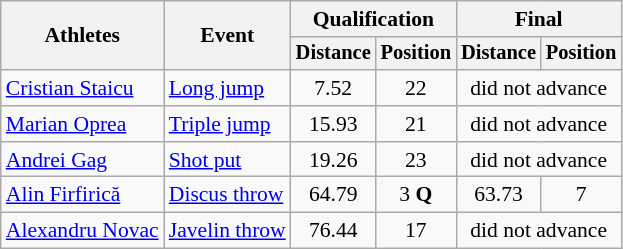<table class=wikitable style="font-size:90%">
<tr>
<th rowspan="2">Athletes</th>
<th rowspan="2">Event</th>
<th colspan="2">Qualification</th>
<th colspan="2">Final</th>
</tr>
<tr style="font-size:95%">
<th>Distance</th>
<th>Position</th>
<th>Distance</th>
<th>Position</th>
</tr>
<tr>
<td><a href='#'>Cristian Staicu</a></td>
<td><a href='#'>Long jump</a></td>
<td align=center>7.52</td>
<td align=center>22</td>
<td align=center colspan=2>did not advance</td>
</tr>
<tr>
<td><a href='#'>Marian Oprea</a></td>
<td><a href='#'>Triple jump</a></td>
<td align=center>15.93</td>
<td align=center>21</td>
<td align=center colspan=2>did not advance</td>
</tr>
<tr>
<td><a href='#'>Andrei Gag</a></td>
<td><a href='#'>Shot put</a></td>
<td align=center>19.26</td>
<td align=center>23</td>
<td align=center colspan=2>did not advance</td>
</tr>
<tr>
<td><a href='#'>Alin Firfirică</a></td>
<td><a href='#'>Discus throw</a></td>
<td align=center>64.79</td>
<td align=center>3 <strong>Q</strong></td>
<td align=center>63.73</td>
<td align=center>7</td>
</tr>
<tr>
<td><a href='#'>Alexandru Novac</a></td>
<td><a href='#'>Javelin throw</a></td>
<td align=center>76.44</td>
<td align=center>17</td>
<td align=center colspan=2>did not advance</td>
</tr>
</table>
